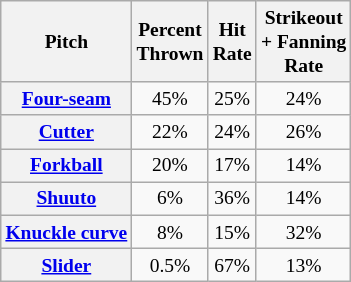<table class="wikitable floatright" style="text-align:center; font-size:small;">
<tr>
<th>Pitch</th>
<th>Percent <br> Thrown</th>
<th>Hit <br> Rate</th>
<th>Strikeout <br> + Fanning <br>Rate</th>
</tr>
<tr>
<th><a href='#'>Four-seam</a></th>
<td>45%</td>
<td>25%</td>
<td>24%</td>
</tr>
<tr>
<th><a href='#'>Cutter</a></th>
<td>22%</td>
<td>24%</td>
<td>26%</td>
</tr>
<tr>
<th><a href='#'>Forkball</a></th>
<td>20%</td>
<td>17%</td>
<td>14%</td>
</tr>
<tr>
<th><a href='#'>Shuuto</a></th>
<td>6%</td>
<td>36%</td>
<td>14%</td>
</tr>
<tr>
<th><a href='#'>Knuckle curve</a></th>
<td>8%</td>
<td>15%</td>
<td>32%</td>
</tr>
<tr>
<th><a href='#'>Slider</a></th>
<td>0.5%</td>
<td>67%</td>
<td>13%</td>
</tr>
</table>
